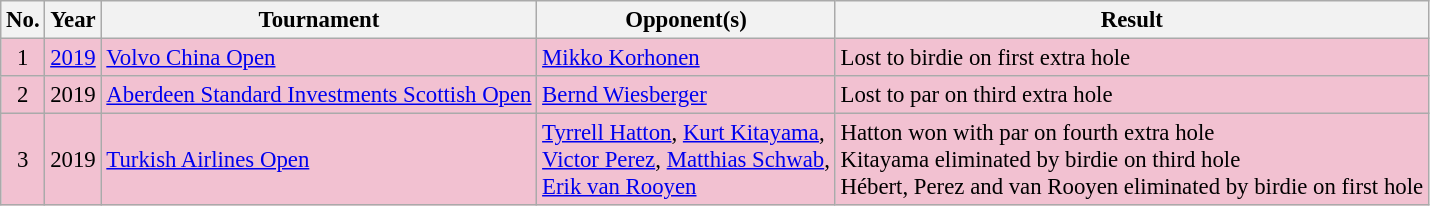<table class="wikitable" style="font-size:95%;">
<tr>
<th>No.</th>
<th>Year</th>
<th>Tournament</th>
<th>Opponent(s)</th>
<th>Result</th>
</tr>
<tr style="background:#F2C1D1;">
<td align=center>1</td>
<td><a href='#'>2019</a></td>
<td><a href='#'>Volvo China Open</a></td>
<td> <a href='#'>Mikko Korhonen</a></td>
<td>Lost to birdie on first extra hole</td>
</tr>
<tr style="background:#F2C1D1;">
<td align=center>2</td>
<td>2019</td>
<td><a href='#'>Aberdeen Standard Investments Scottish Open</a></td>
<td> <a href='#'>Bernd Wiesberger</a></td>
<td>Lost to par on third extra hole</td>
</tr>
<tr style="background:#F2C1D1;">
<td align=center>3</td>
<td>2019</td>
<td><a href='#'>Turkish Airlines Open</a></td>
<td> <a href='#'>Tyrrell Hatton</a>,  <a href='#'>Kurt Kitayama</a>,<br> <a href='#'>Victor Perez</a>,  <a href='#'>Matthias Schwab</a>,<br> <a href='#'>Erik van Rooyen</a></td>
<td>Hatton won with par on fourth extra hole<br>Kitayama eliminated by birdie on third hole<br>Hébert, Perez and van Rooyen eliminated by birdie on first hole</td>
</tr>
</table>
